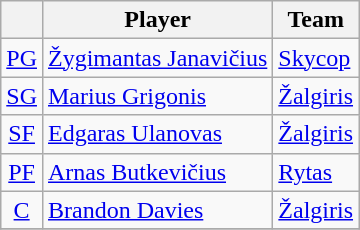<table class="wikitable sortable">
<tr>
<th align="center"></th>
<th align="center">Player</th>
<th align="center">Team</th>
</tr>
<tr>
<td align=center><a href='#'>PG</a></td>
<td> <a href='#'>Žygimantas Janavičius</a></td>
<td><a href='#'>Skycop</a></td>
</tr>
<tr>
<td align=center><a href='#'>SG</a></td>
<td> <a href='#'>Marius Grigonis</a></td>
<td><a href='#'>Žalgiris</a></td>
</tr>
<tr>
<td align=center><a href='#'>SF</a></td>
<td> <a href='#'>Edgaras Ulanovas</a></td>
<td><a href='#'>Žalgiris</a></td>
</tr>
<tr>
<td align=center><a href='#'>PF</a></td>
<td> <a href='#'>Arnas Butkevičius</a></td>
<td><a href='#'>Rytas</a></td>
</tr>
<tr>
<td align=center><a href='#'>C</a></td>
<td> <a href='#'>Brandon Davies</a></td>
<td><a href='#'>Žalgiris</a></td>
</tr>
<tr>
</tr>
</table>
